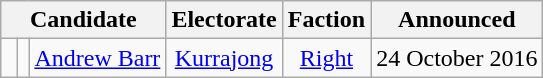<table class="wikitable" style="text-align:center">
<tr>
<th colspan=3>Candidate</th>
<th>Electorate</th>
<th>Faction</th>
<th>Announced</th>
</tr>
<tr>
<td width="3pt" > </td>
<td></td>
<td><a href='#'>Andrew Barr</a></td>
<td><a href='#'>Kurrajong</a></td>
<td><a href='#'>Right</a></td>
<td>24 October 2016</td>
</tr>
</table>
